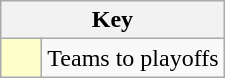<table class="wikitable" style="text-align: center;">
<tr>
<th colspan=2>Key</th>
</tr>
<tr>
<td style="background:#ffc; width:20px;"></td>
<td align=left>Teams to playoffs</td>
</tr>
</table>
